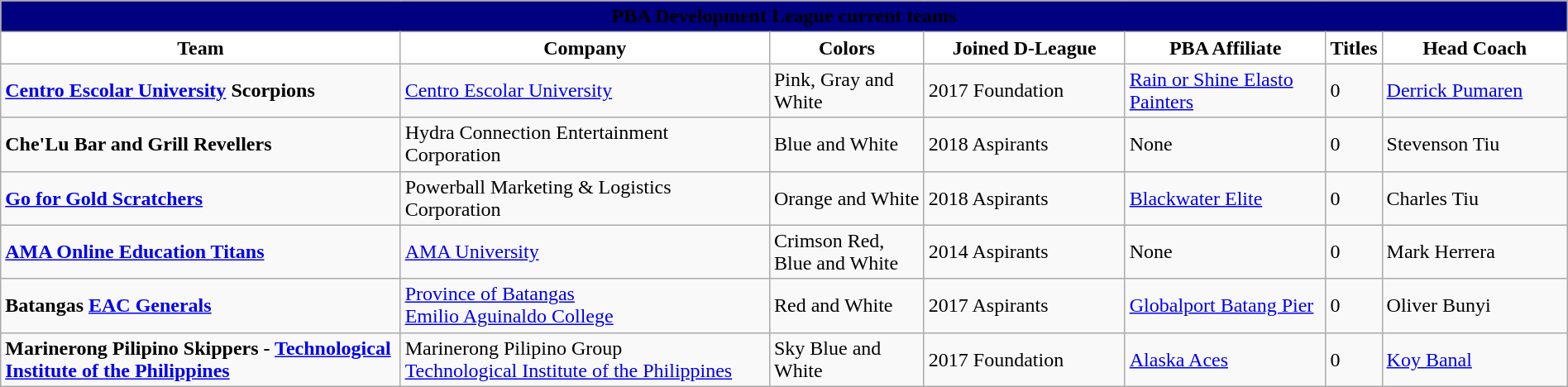<table class="wikitable" style="width:100%; text-align:left">
<tr>
<th style=background:navy colspan=7><span>PBA Development League current teams</span></th>
</tr>
<tr>
<th style="background:white; width:26%">Team</th>
<th style="background:white; width:24%">Company</th>
<th style="background:white; width:10%">Colors</th>
<th style="background:white; width:13%">Joined D-League</th>
<th style="background:white; width:13%">PBA Affiliate</th>
<th style="background:white; width:2%">Titles</th>
<th style="background:white; width:15%">Head Coach</th>
</tr>
<tr>
<td><strong><a href='#'>Centro Escolar University</a> Scorpions</strong></td>
<td><a href='#'>Centro Escolar University</a></td>
<td>Pink, Gray and White</td>
<td>2017 Foundation</td>
<td><a href='#'>Rain or Shine Elasto Painters</a></td>
<td>0</td>
<td><a href='#'>Derrick Pumaren</a></td>
</tr>
<tr>
<td><strong>Che'Lu Bar and Grill Revellers</strong></td>
<td>Hydra Connection Entertainment Corporation</td>
<td>Blue and White</td>
<td>2018 Aspirants</td>
<td>None</td>
<td>0</td>
<td>Stevenson Tiu</td>
</tr>
<tr>
<td><strong><a href='#'>Go for Gold Scratchers</a></strong></td>
<td>Powerball Marketing & Logistics Corporation</td>
<td>Orange and White</td>
<td>2018 Aspirants</td>
<td><a href='#'>Blackwater Elite</a></td>
<td>0</td>
<td>Charles Tiu</td>
</tr>
<tr>
<td><strong><a href='#'>AMA Online Education Titans</a></strong></td>
<td><a href='#'>AMA University</a></td>
<td>Crimson Red, Blue and White</td>
<td>2014 Aspirants</td>
<td>None</td>
<td>0</td>
<td>Mark Herrera</td>
</tr>
<tr>
<td><strong>Batangas <a href='#'>EAC Generals</a></strong></td>
<td><a href='#'>Province of Batangas <br> Emilio Aguinaldo College</a></td>
<td>Red and White</td>
<td>2017 Aspirants</td>
<td><a href='#'>Globalport Batang Pier</a></td>
<td>0</td>
<td>Oliver Bunyi</td>
</tr>
<tr>
<td><strong>Marinerong Pilipino Skippers - <a href='#'>Technological Institute of the Philippines</a></strong></td>
<td>Marinerong Pilipino Group <br> <a href='#'>Technological Institute of the Philippines</a></td>
<td>Sky Blue and White</td>
<td>2017 Foundation</td>
<td><a href='#'>Alaska Aces</a></td>
<td>0</td>
<td><a href='#'>Koy Banal</a></td>
</tr>
</table>
